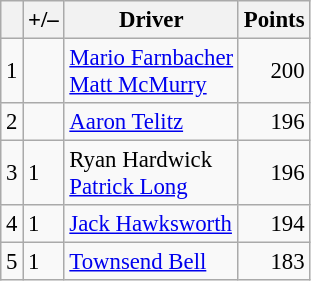<table class="wikitable" style="font-size: 95%;">
<tr>
<th scope="col"></th>
<th scope="col">+/–</th>
<th scope="col">Driver</th>
<th scope="col">Points</th>
</tr>
<tr>
<td align=center>1</td>
<td align="left"></td>
<td> <a href='#'>Mario Farnbacher</a><br> <a href='#'>Matt McMurry</a></td>
<td align=right>200</td>
</tr>
<tr>
<td align=center>2</td>
<td align="left"></td>
<td> <a href='#'>Aaron Telitz</a></td>
<td align=right>196</td>
</tr>
<tr>
<td align=center>3</td>
<td align="left"> 1</td>
<td> Ryan Hardwick<br> <a href='#'>Patrick Long</a></td>
<td align=right>196</td>
</tr>
<tr>
<td align=center>4</td>
<td align="left"> 1</td>
<td> <a href='#'>Jack Hawksworth</a></td>
<td align=right>194</td>
</tr>
<tr>
<td align=center>5</td>
<td align="left"> 1</td>
<td> <a href='#'>Townsend Bell</a></td>
<td align=right>183</td>
</tr>
</table>
